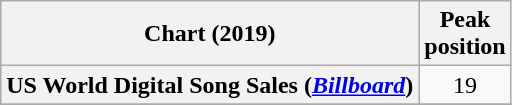<table class="wikitable sortable plainrowheaders" style="text-align:center">
<tr>
<th scope="col">Chart (2019)</th>
<th scope="col">Peak<br>position</th>
</tr>
<tr>
<th scope="row">US World Digital Song Sales (<em><a href='#'>Billboard</a></em>)</th>
<td>19</td>
</tr>
<tr>
</tr>
</table>
